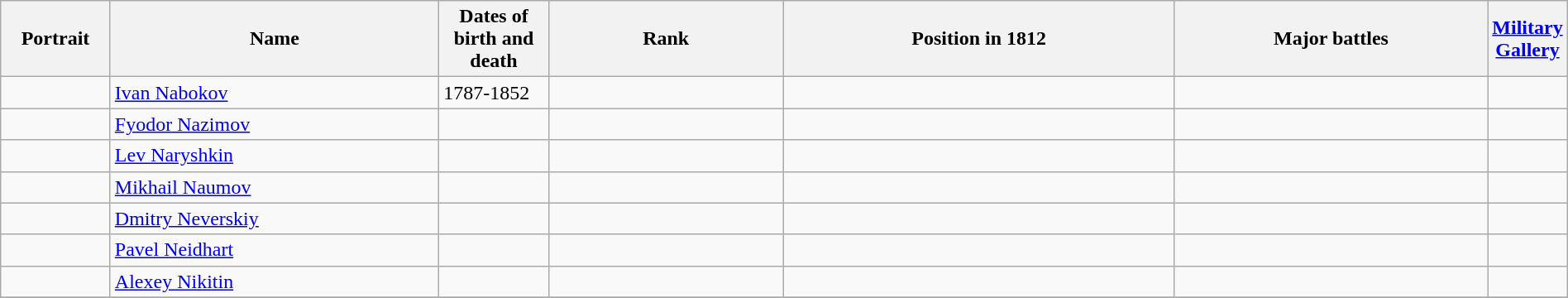<table width=100% class="wikitable">
<tr>
<th width=7%>Portrait</th>
<th width=21%>Name</th>
<th width=7%>Dates of birth and death</th>
<th width=15%>Rank</th>
<th width=25%>Position in 1812</th>
<th width=20%>Major battles</th>
<th width=5%><a href='#'>Military Gallery</a></th>
</tr>
<tr>
<td></td>
<td><a href='#'>Ivan Nabokov</a></td>
<td>1787-1852</td>
<td></td>
<td></td>
<td></td>
<td></td>
</tr>
<tr>
<td></td>
<td><a href='#'>Fyodor Nazimov</a></td>
<td></td>
<td></td>
<td></td>
<td></td>
<td></td>
</tr>
<tr>
<td></td>
<td><a href='#'>Lev Naryshkin</a></td>
<td></td>
<td></td>
<td></td>
<td></td>
<td></td>
</tr>
<tr>
<td></td>
<td><a href='#'>Mikhail Naumov</a></td>
<td></td>
<td></td>
<td></td>
<td></td>
<td></td>
</tr>
<tr>
<td></td>
<td><a href='#'>Dmitry Neverskiy</a></td>
<td></td>
<td></td>
<td></td>
<td></td>
<td></td>
</tr>
<tr>
<td></td>
<td><a href='#'>Pavel Neidhart</a></td>
<td></td>
<td></td>
<td></td>
<td></td>
<td></td>
</tr>
<tr>
<td></td>
<td><a href='#'>Alexey Nikitin</a></td>
<td></td>
<td></td>
<td></td>
<td></td>
<td></td>
</tr>
<tr>
</tr>
</table>
